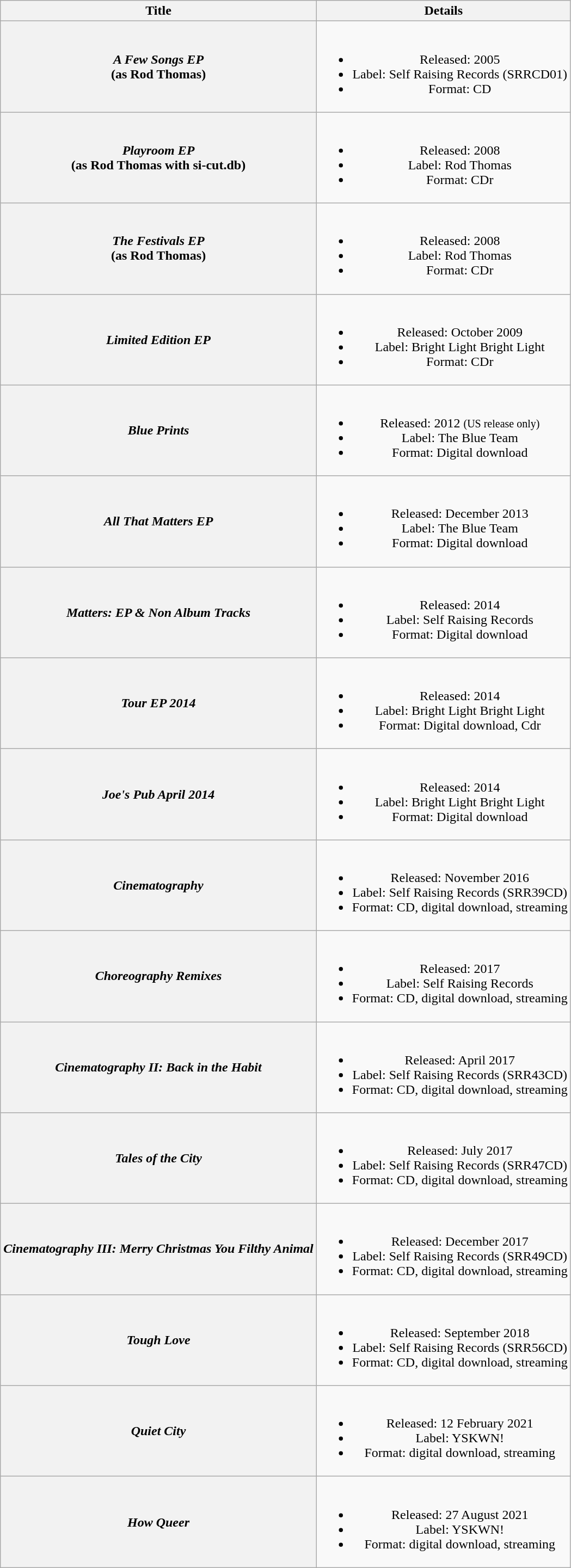<table class="wikitable plainrowheaders" style="text-align:center;">
<tr>
<th scope="col">Title</th>
<th scope="col">Details</th>
</tr>
<tr>
<th scope="row"><em>A Few Songs EP</em> <br> (as Rod Thomas)</th>
<td><br><ul><li>Released: 2005</li><li>Label: Self Raising Records (SRRCD01)</li><li>Format: CD</li></ul></td>
</tr>
<tr>
<th scope="row"><em>Playroom EP</em> <br> (as Rod Thomas with si-cut.db)</th>
<td><br><ul><li>Released: 2008</li><li>Label: Rod Thomas</li><li>Format: CDr</li></ul></td>
</tr>
<tr>
<th scope="row"><em>The Festivals EP</em> <br> (as Rod Thomas)</th>
<td><br><ul><li>Released: 2008</li><li>Label: Rod Thomas</li><li>Format: CDr</li></ul></td>
</tr>
<tr>
<th scope="row"><em>Limited Edition EP</em></th>
<td><br><ul><li>Released: October 2009</li><li>Label: Bright Light Bright Light</li><li>Format: CDr</li></ul></td>
</tr>
<tr>
<th scope="row"><em>Blue Prints</em></th>
<td><br><ul><li>Released: 2012 <small>(US release only)</small></li><li>Label: The Blue Team</li><li>Format: Digital download</li></ul></td>
</tr>
<tr>
<th scope="row"><em>All That Matters EP</em></th>
<td><br><ul><li>Released: December 2013</li><li>Label: The Blue Team</li><li>Format: Digital download</li></ul></td>
</tr>
<tr>
<th scope="row"><em>Matters: EP & Non Album Tracks</em></th>
<td><br><ul><li>Released: 2014</li><li>Label: Self Raising Records</li><li>Format: Digital download</li></ul></td>
</tr>
<tr>
<th scope="row"><em>Tour EP 2014</em></th>
<td><br><ul><li>Released: 2014</li><li>Label: Bright Light Bright Light</li><li>Format: Digital download, Cdr</li></ul></td>
</tr>
<tr>
<th scope="row"><em>Joe's Pub April 2014</em></th>
<td><br><ul><li>Released: 2014</li><li>Label: Bright Light Bright Light</li><li>Format: Digital download</li></ul></td>
</tr>
<tr>
<th scope="row"><em>Cinematography</em></th>
<td><br><ul><li>Released: November 2016</li><li>Label: Self Raising Records (SRR39CD)</li><li>Format: CD, digital download, streaming</li></ul></td>
</tr>
<tr>
<th scope="row"><em>Choreography Remixes</em></th>
<td><br><ul><li>Released: 2017</li><li>Label: Self Raising Records</li><li>Format: CD, digital download, streaming</li></ul></td>
</tr>
<tr>
<th scope="row"><em>Cinematography II: Back in the Habit</em></th>
<td><br><ul><li>Released: April 2017</li><li>Label: Self Raising Records (SRR43CD)</li><li>Format: CD, digital download, streaming</li></ul></td>
</tr>
<tr>
<th scope="row"><em>Tales of the City</em></th>
<td><br><ul><li>Released: July 2017</li><li>Label: Self Raising Records (SRR47CD)</li><li>Format: CD, digital download, streaming</li></ul></td>
</tr>
<tr>
<th scope="row"><em>Cinematography III: Merry Christmas You Filthy Animal</em></th>
<td><br><ul><li>Released: December 2017</li><li>Label: Self Raising Records (SRR49CD)</li><li>Format: CD, digital download, streaming</li></ul></td>
</tr>
<tr>
<th scope="row"><em>Tough Love</em></th>
<td><br><ul><li>Released: September 2018</li><li>Label: Self Raising Records (SRR56CD)</li><li>Format: CD, digital download, streaming</li></ul></td>
</tr>
<tr>
<th scope="row"><em>Quiet City</em></th>
<td><br><ul><li>Released: 12 February 2021</li><li>Label: YSKWN!</li><li>Format: digital download, streaming</li></ul></td>
</tr>
<tr>
<th scope="row"><em>How Queer</em></th>
<td><br><ul><li>Released: 27 August 2021</li><li>Label: YSKWN!</li><li>Format: digital download, streaming</li></ul></td>
</tr>
</table>
